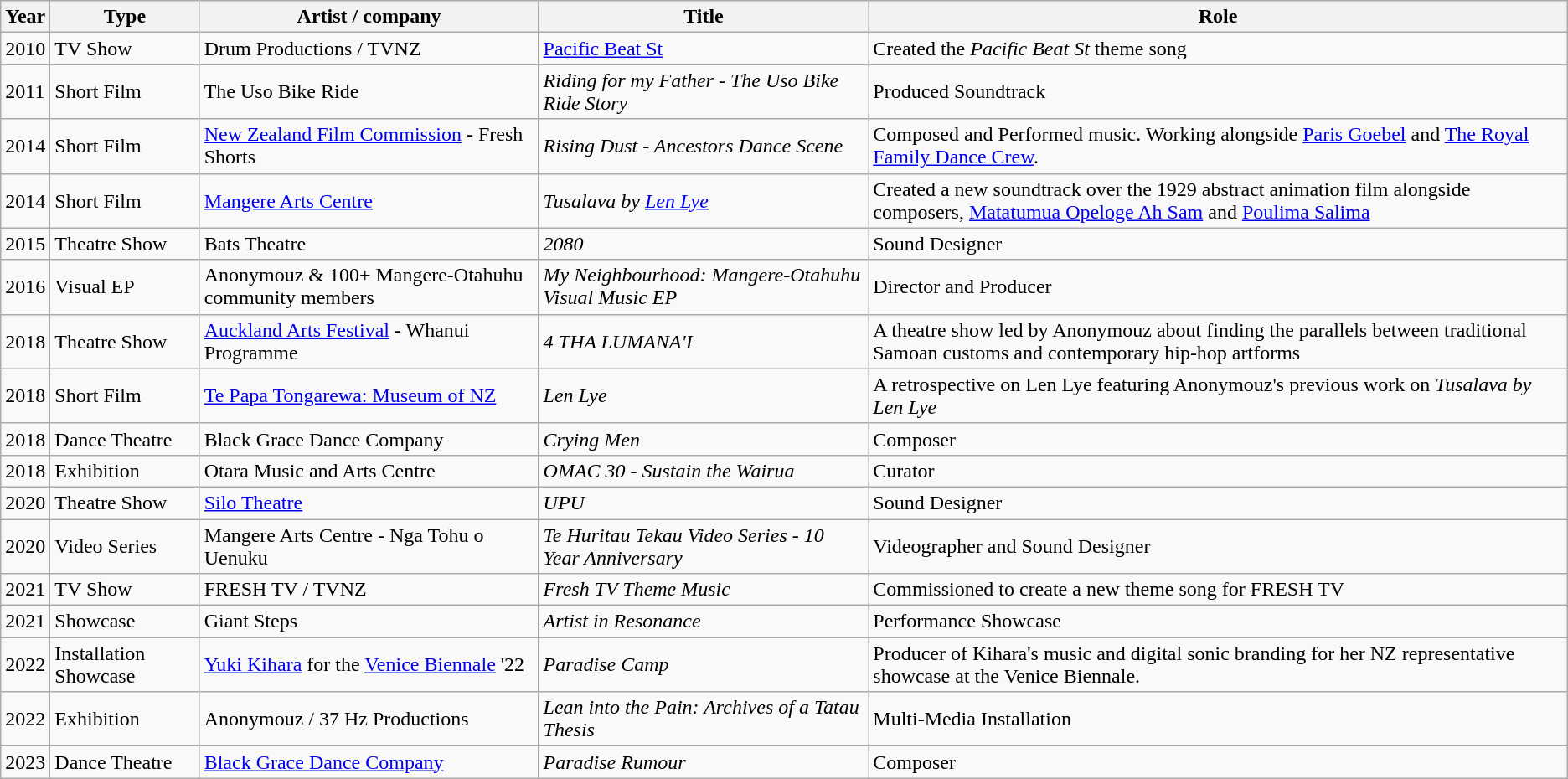<table class="wikitable">
<tr>
<th>Year</th>
<th>Type</th>
<th>Artist / company</th>
<th>Title</th>
<th>Role</th>
</tr>
<tr>
<td>2010</td>
<td>TV Show</td>
<td>Drum Productions / TVNZ</td>
<td><a href='#'>Pacific Beat St</a></td>
<td>Created the <em>Pacific Beat St</em> theme song</td>
</tr>
<tr>
<td>2011</td>
<td>Short Film</td>
<td>The Uso Bike Ride</td>
<td><em>Riding for my Father - The Uso Bike Ride Story</em></td>
<td>Produced Soundtrack</td>
</tr>
<tr>
<td>2014</td>
<td>Short Film</td>
<td><a href='#'>New Zealand Film Commission</a> - Fresh Shorts</td>
<td><em>Rising Dust - Ancestors Dance Scene</em></td>
<td>Composed and Performed music. Working alongside <a href='#'>Paris Goebel</a> and <a href='#'>The Royal Family Dance Crew</a>.</td>
</tr>
<tr>
<td>2014</td>
<td>Short Film</td>
<td><a href='#'>Mangere Arts Centre</a></td>
<td><em>Tusalava by <a href='#'>Len Lye</a></em></td>
<td>Created a new soundtrack over the 1929 abstract animation film alongside composers, <a href='#'>Matatumua Opeloge Ah Sam</a> and <a href='#'>Poulima Salima</a></td>
</tr>
<tr>
<td>2015</td>
<td>Theatre Show</td>
<td>Bats Theatre</td>
<td><em>2080</em></td>
<td>Sound Designer</td>
</tr>
<tr>
<td>2016</td>
<td>Visual EP</td>
<td>Anonymouz & 100+ Mangere-Otahuhu community members</td>
<td><em>My Neighbourhood: Mangere-Otahuhu Visual Music EP</em></td>
<td>Director and Producer</td>
</tr>
<tr>
<td>2018</td>
<td>Theatre Show</td>
<td><a href='#'>Auckland Arts Festival</a> - Whanui Programme</td>
<td><em>4 THA LUMANA'I</em> </td>
<td>A theatre show led by Anonymouz about finding the parallels between traditional Samoan customs and contemporary hip-hop artforms</td>
</tr>
<tr>
<td>2018</td>
<td>Short Film</td>
<td><a href='#'>Te Papa Tongarewa: Museum of NZ</a></td>
<td><em>Len Lye</em></td>
<td>A retrospective on Len Lye featuring Anonymouz's previous work on <em>Tusalava by Len Lye</em></td>
</tr>
<tr>
<td>2018</td>
<td>Dance Theatre</td>
<td>Black Grace Dance Company</td>
<td><em>Crying Men</em></td>
<td>Composer</td>
</tr>
<tr>
<td>2018</td>
<td>Exhibition</td>
<td>Otara Music and Arts Centre</td>
<td><em>OMAC 30 - Sustain the Wairua</em></td>
<td>Curator</td>
</tr>
<tr>
<td>2020</td>
<td>Theatre Show</td>
<td><a href='#'>Silo Theatre</a></td>
<td><em>UPU</em></td>
<td>Sound Designer</td>
</tr>
<tr>
<td>2020</td>
<td>Video Series</td>
<td>Mangere Arts Centre - Nga Tohu o Uenuku</td>
<td><em>Te Huritau Tekau Video Series - 10 Year Anniversary</em></td>
<td>Videographer and Sound Designer</td>
</tr>
<tr>
<td>2021</td>
<td>TV Show</td>
<td>FRESH TV / TVNZ</td>
<td><em>Fresh TV Theme Music</em></td>
<td>Commissioned to create a new theme song for FRESH TV</td>
</tr>
<tr>
<td>2021</td>
<td>Showcase</td>
<td>Giant Steps</td>
<td><em>Artist in Resonance</em></td>
<td>Performance Showcase</td>
</tr>
<tr>
<td>2022</td>
<td>Installation Showcase</td>
<td><a href='#'>Yuki Kihara</a> for the <a href='#'>Venice Biennale</a> '22</td>
<td><em>Paradise Camp</em></td>
<td>Producer of Kihara's music and digital sonic branding for her NZ representative showcase at the Venice Biennale.</td>
</tr>
<tr>
<td>2022</td>
<td>Exhibition</td>
<td>Anonymouz / 37 Hz Productions</td>
<td><em>Lean into the Pain: Archives of a Tatau Thesis</em></td>
<td>Multi-Media Installation</td>
</tr>
<tr>
<td>2023</td>
<td>Dance Theatre</td>
<td><a href='#'>Black Grace Dance Company</a></td>
<td><em>Paradise Rumour</em></td>
<td>Composer</td>
</tr>
</table>
